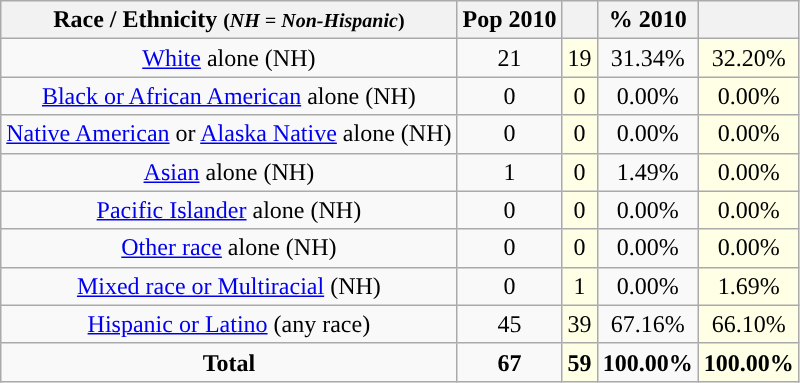<table class="wikitable" style="text-align:center;">
<tr>
<th>Race / Ethnicity <small>(<em>NH = Non-Hispanic</em>)</small></th>
<th>Pop 2010</th>
<th></th>
<th>% 2010</th>
<th></th>
</tr>
<tr>
<td><a href='#'>White</a> alone (NH)</td>
<td>21</td>
<td style='background: #ffffe6;'>19</td>
<td>31.34%</td>
<td style='background: #ffffe6;'>32.20%</td>
</tr>
<tr>
<td><a href='#'>Black or African American</a> alone (NH)</td>
<td>0</td>
<td style='background: #ffffe6;'>0</td>
<td>0.00%</td>
<td style='background: #ffffe6;'>0.00%</td>
</tr>
<tr>
<td><a href='#'>Native American</a> or <a href='#'>Alaska Native</a> alone (NH)</td>
<td>0</td>
<td style='background: #ffffe6;'>0</td>
<td>0.00%</td>
<td style='background: #ffffe6;'>0.00%</td>
</tr>
<tr>
<td><a href='#'>Asian</a> alone (NH)</td>
<td>1</td>
<td style='background: #ffffe6;'>0</td>
<td>1.49%</td>
<td style='background: #ffffe6;'>0.00%</td>
</tr>
<tr>
<td><a href='#'>Pacific Islander</a> alone (NH)</td>
<td>0</td>
<td style='background: #ffffe6;'>0</td>
<td>0.00%</td>
<td style='background: #ffffe6;'>0.00%</td>
</tr>
<tr>
<td><a href='#'>Other race</a> alone (NH)</td>
<td>0</td>
<td style='background: #ffffe6;'>0</td>
<td>0.00%</td>
<td style='background: #ffffe6;'>0.00%</td>
</tr>
<tr>
<td><a href='#'>Mixed race or Multiracial</a> (NH)</td>
<td>0</td>
<td style='background: #ffffe6;'>1</td>
<td>0.00%</td>
<td style='background: #ffffe6;'>1.69%</td>
</tr>
<tr>
<td><a href='#'>Hispanic or Latino</a> (any race)</td>
<td>45</td>
<td style='background: #ffffe6;'>39</td>
<td>67.16%</td>
<td style='background: #ffffe6;'>66.10%</td>
</tr>
<tr>
<td><strong>Total</strong></td>
<td><strong>67</strong></td>
<td style='background: #ffffe6;'><strong>59</strong></td>
<td><strong>100.00%</strong></td>
<td style='background: #ffffe6;'><strong>100.00%</strong></td>
</tr>
</table>
